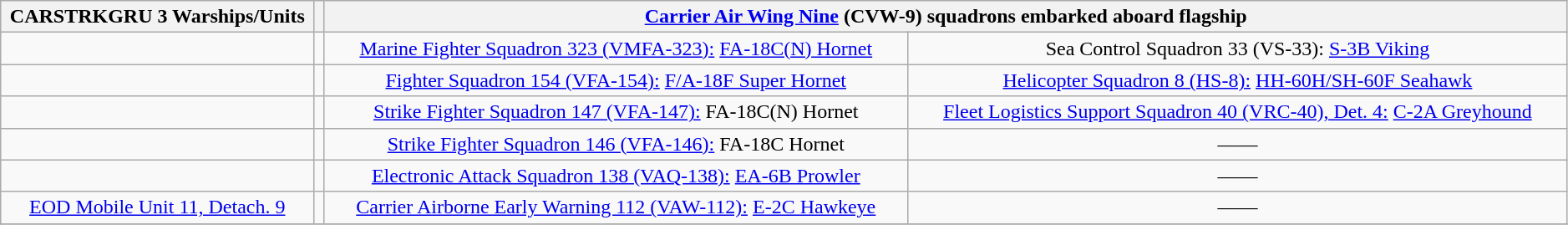<table class="wikitable" style="text-align:center" width=99%>
<tr>
<th colspan="1" width="20%" align="center">CARSTRKGRU 3 Warships/Units</th>
<th colspan="1" width="0%" align="center"></th>
<th colspan="2" align="center"><a href='#'>Carrier Air Wing Nine</a> (CVW-9) squadrons embarked aboard flagship </th>
</tr>
<tr>
<td></td>
<td></td>
<td><a href='#'>Marine Fighter Squadron 323 (VMFA-323):</a> <a href='#'>FA-18C(N) Hornet</a></td>
<td>Sea Control Squadron 33 (VS-33):  <a href='#'>S-3B Viking</a></td>
</tr>
<tr>
<td></td>
<td></td>
<td><a href='#'>Fighter Squadron 154 (VFA-154):</a> <a href='#'>F/A-18F Super Hornet</a></td>
<td><a href='#'>Helicopter Squadron 8 (HS-8):</a> <a href='#'>HH-60H/SH-60F Seahawk</a></td>
</tr>
<tr>
<td></td>
<td></td>
<td><a href='#'>Strike Fighter Squadron 147 (VFA-147):</a> FA-18C(N) Hornet</td>
<td><a href='#'>Fleet Logistics Support Squadron 40 (VRC-40), Det. 4:</a> <a href='#'>C-2A Greyhound</a></td>
</tr>
<tr>
<td></td>
<td></td>
<td><a href='#'>Strike Fighter Squadron 146 (VFA-146):</a> FA-18C Hornet</td>
<td>——</td>
</tr>
<tr>
<td></td>
<td></td>
<td><a href='#'>Electronic Attack Squadron 138 (VAQ-138):</a> <a href='#'>EA-6B Prowler</a></td>
<td>——</td>
</tr>
<tr>
<td><a href='#'>EOD Mobile Unit 11, Detach. 9</a></td>
<td></td>
<td><a href='#'>Carrier Airborne Early Warning 112 (VAW-112):</a> <a href='#'>E-2C Hawkeye</a></td>
<td>——</td>
</tr>
<tr>
</tr>
</table>
